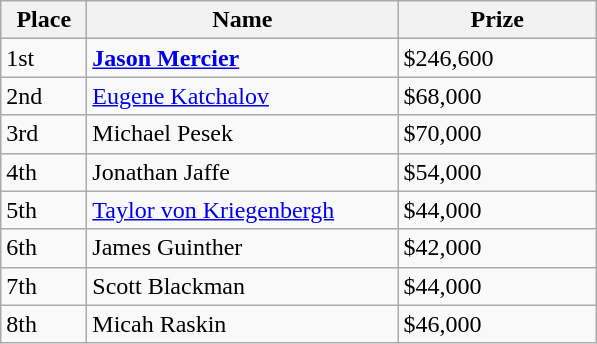<table class="wikitable">
<tr>
<th width="50">Place</th>
<th width="200">Name</th>
<th width="125">Prize</th>
</tr>
<tr>
<td>1st</td>
<td> <strong><a href='#'>Jason Mercier</a></strong></td>
<td>$246,600</td>
</tr>
<tr>
<td>2nd</td>
<td> <a href='#'>Eugene Katchalov</a></td>
<td>$68,000</td>
</tr>
<tr>
<td>3rd</td>
<td> Michael Pesek</td>
<td>$70,000</td>
</tr>
<tr>
<td>4th</td>
<td> Jonathan Jaffe</td>
<td>$54,000</td>
</tr>
<tr>
<td>5th</td>
<td> <a href='#'>Taylor von Kriegenbergh</a></td>
<td>$44,000</td>
</tr>
<tr>
<td>6th</td>
<td> James Guinther</td>
<td>$42,000</td>
</tr>
<tr>
<td>7th</td>
<td> Scott Blackman</td>
<td>$44,000</td>
</tr>
<tr>
<td>8th</td>
<td> Micah Raskin</td>
<td>$46,000</td>
</tr>
</table>
